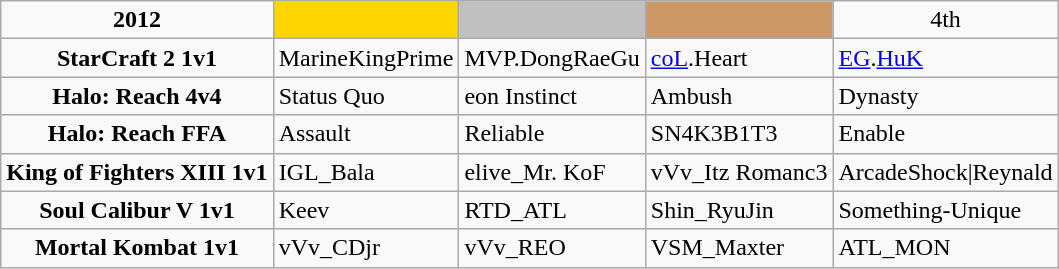<table class="wikitable" style="text-align:left">
<tr>
<td style="text-align:center"><strong>2012</strong></td>
<td style="text-align:center; background:gold;"></td>
<td style="text-align:center; background:silver;"></td>
<td style="text-align:center; background:#c96;"></td>
<td style="text-align:center">4th</td>
</tr>
<tr>
<td style="text-align:center"><strong>StarCraft 2 1v1</strong></td>
<td> MarineKingPrime</td>
<td> MVP.DongRaeGu</td>
<td> <a href='#'>coL</a>.Heart</td>
<td> <a href='#'>EG</a>.<a href='#'>HuK</a></td>
</tr>
<tr>
<td style="text-align:center"><strong>Halo: Reach 4v4</strong>  </td>
<td> Status Quo</td>
<td> eon Instinct</td>
<td> Ambush</td>
<td> Dynasty</td>
</tr>
<tr>
<td style="text-align:center"><strong>Halo: Reach FFA</strong>  </td>
<td> Assault</td>
<td> Reliable</td>
<td> SN4K3B1T3</td>
<td> Enable</td>
</tr>
<tr>
<td style="text-align:center"><strong>King of Fighters XIII 1v1</strong> </td>
<td> IGL_Bala</td>
<td> elive_Mr. KoF</td>
<td> vVv_Itz Romanc3</td>
<td> ArcadeShock|Reynald</td>
</tr>
<tr>
<td style="text-align:center"><strong>Soul Calibur V 1v1</strong> </td>
<td> Keev</td>
<td> RTD_ATL</td>
<td> Shin_RyuJin</td>
<td> Something-Unique</td>
</tr>
<tr>
<td style="text-align:center"><strong>Mortal Kombat 1v1</strong> </td>
<td> vVv_CDjr</td>
<td> vVv_REO</td>
<td> VSM_Maxter</td>
<td> ATL_MON</td>
</tr>
</table>
